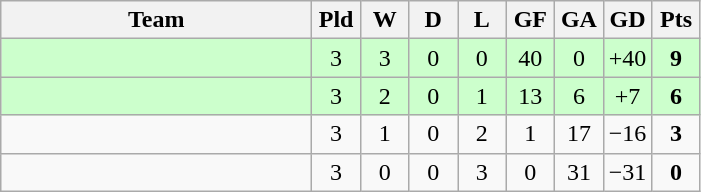<table class="wikitable" style="text-align:center">
<tr>
<th width=200>Team</th>
<th width=25>Pld</th>
<th width=25>W</th>
<th width=25>D</th>
<th width=25>L</th>
<th width=25>GF</th>
<th width=25>GA</th>
<th width=25>GD</th>
<th width=25>Pts</th>
</tr>
<tr bgcolor=ccffcc>
<td align=left></td>
<td>3</td>
<td>3</td>
<td>0</td>
<td>0</td>
<td>40</td>
<td>0</td>
<td>+40</td>
<td><strong>9</strong></td>
</tr>
<tr bgcolor=ccffcc>
<td align=left></td>
<td>3</td>
<td>2</td>
<td>0</td>
<td>1</td>
<td>13</td>
<td>6</td>
<td>+7</td>
<td><strong>6</strong></td>
</tr>
<tr>
<td align=left></td>
<td>3</td>
<td>1</td>
<td>0</td>
<td>2</td>
<td>1</td>
<td>17</td>
<td>−16</td>
<td><strong>3</strong></td>
</tr>
<tr>
<td align=left></td>
<td>3</td>
<td>0</td>
<td>0</td>
<td>3</td>
<td>0</td>
<td>31</td>
<td>−31</td>
<td><strong>0</strong></td>
</tr>
</table>
